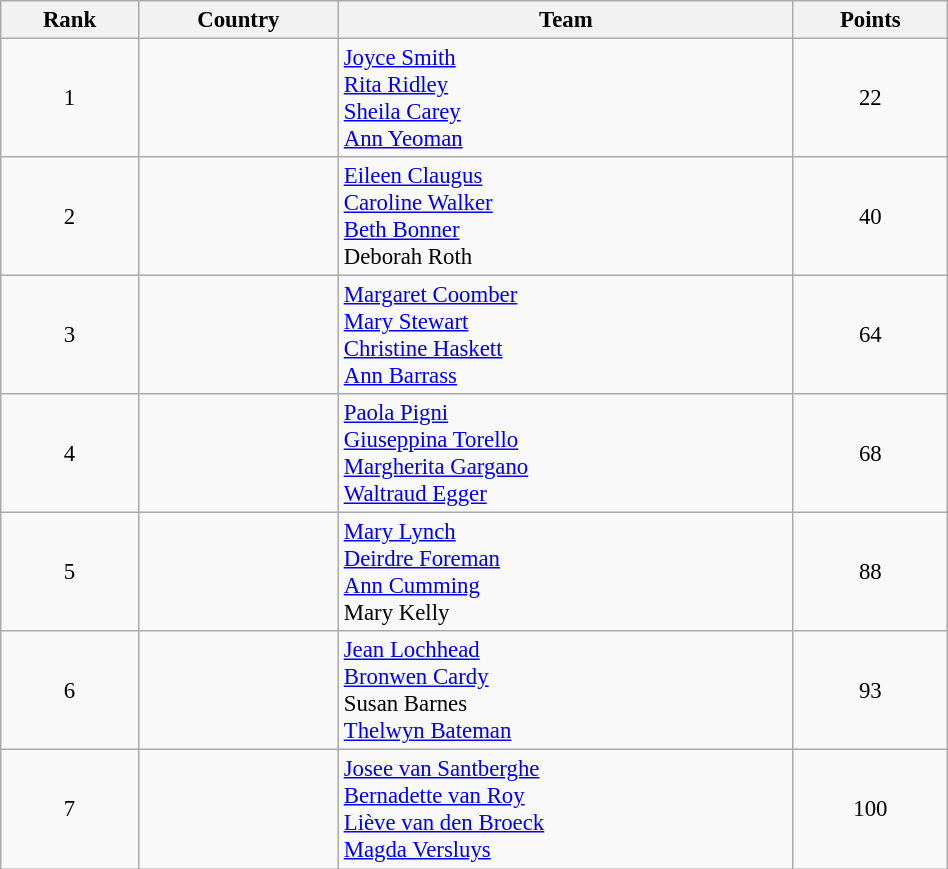<table class="wikitable sortable" style=" text-align:center; font-size:95%;" width="50%">
<tr>
<th>Rank</th>
<th>Country</th>
<th>Team</th>
<th>Points</th>
</tr>
<tr>
<td align=center>1</td>
<td align=left></td>
<td align=left><a href='#'>Joyce Smith</a><br><a href='#'>Rita Ridley</a><br><a href='#'>Sheila Carey</a><br><a href='#'>Ann Yeoman</a></td>
<td>22</td>
</tr>
<tr>
<td align=center>2</td>
<td align=left></td>
<td align=left><a href='#'>Eileen Claugus</a><br><a href='#'>Caroline Walker</a><br><a href='#'>Beth Bonner</a><br>Deborah Roth</td>
<td>40</td>
</tr>
<tr>
<td align=center>3</td>
<td align=left></td>
<td align=left><a href='#'>Margaret Coomber</a><br><a href='#'>Mary Stewart</a><br><a href='#'>Christine Haskett</a><br><a href='#'>Ann Barrass</a></td>
<td>64</td>
</tr>
<tr>
<td align=center>4</td>
<td align=left></td>
<td align=left><a href='#'>Paola Pigni</a><br><a href='#'>Giuseppina Torello</a><br><a href='#'>Margherita Gargano</a><br><a href='#'>Waltraud Egger</a></td>
<td>68</td>
</tr>
<tr>
<td align=center>5</td>
<td align=left></td>
<td align=left><a href='#'>Mary Lynch</a><br><a href='#'>Deirdre Foreman</a><br><a href='#'>Ann Cumming</a><br>Mary Kelly</td>
<td>88</td>
</tr>
<tr>
<td align=center>6</td>
<td align=left></td>
<td align=left><a href='#'>Jean Lochhead</a><br><a href='#'>Bronwen Cardy</a><br>Susan Barnes<br><a href='#'>Thelwyn Bateman</a></td>
<td>93</td>
</tr>
<tr>
<td align=center>7</td>
<td align=left></td>
<td align=left><a href='#'>Josee van Santberghe</a><br><a href='#'>Bernadette van Roy</a><br><a href='#'>Liève van den Broeck</a><br><a href='#'>Magda Versluys</a></td>
<td>100</td>
</tr>
</table>
